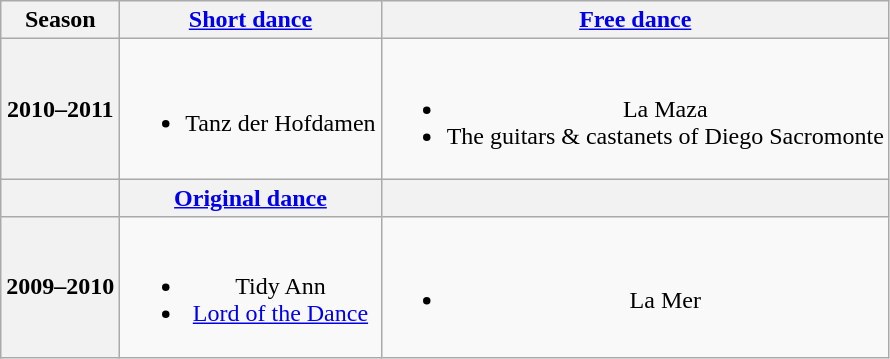<table class=wikitable style=text-align:center>
<tr>
<th>Season</th>
<th><a href='#'>Short dance</a></th>
<th><a href='#'>Free dance</a></th>
</tr>
<tr>
<th>2010–2011 <br> </th>
<td><br><ul><li> Tanz der Hofdamen <br></li></ul></td>
<td><br><ul><li>La Maza <br></li><li>The guitars & castanets of Diego Sacromonte <br></li></ul></td>
</tr>
<tr>
<th></th>
<th><a href='#'>Original dance</a></th>
<th></th>
</tr>
<tr>
<th>2009–2010 <br> </th>
<td><br><ul><li> Tidy Ann</li><li> <a href='#'>Lord of the Dance</a> <br></li></ul></td>
<td><br><ul><li>La Mer <br></li></ul></td>
</tr>
</table>
